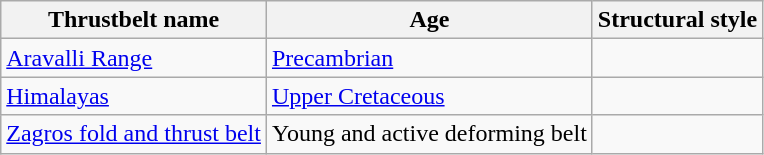<table class="wikitable">
<tr>
<th>Thrustbelt name</th>
<th>Age</th>
<th>Structural style</th>
</tr>
<tr>
<td><a href='#'>Aravalli Range</a></td>
<td><a href='#'>Precambrian</a></td>
<td></td>
</tr>
<tr>
<td><a href='#'>Himalayas</a></td>
<td><a href='#'>Upper Cretaceous</a></td>
<td></td>
</tr>
<tr>
<td><a href='#'>Zagros fold and thrust belt</a></td>
<td>Young and active deforming belt</td>
<td></td>
</tr>
</table>
